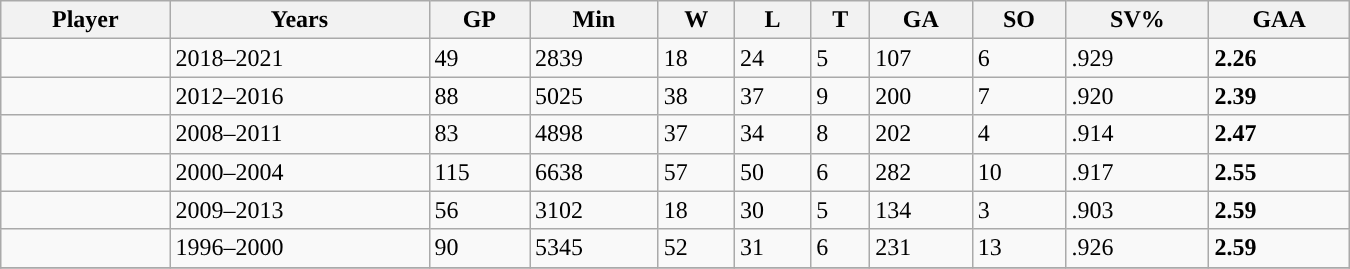<table class="wikitable sortable" width = 900>
<tr>
<th>Player</th>
<th>Years</th>
<th>GP</th>
<th>Min</th>
<th>W</th>
<th>L</th>
<th>T</th>
<th>GA</th>
<th>SO</th>
<th>SV%</th>
<th>GAA</th>
</tr>
<tr>
<td></td>
<td>2018–2021</td>
<td>49</td>
<td>2839</td>
<td>18</td>
<td>24</td>
<td>5</td>
<td>107</td>
<td>6</td>
<td>.929</td>
<td><strong>2.26</strong></td>
</tr>
<tr>
<td></td>
<td>2012–2016</td>
<td>88</td>
<td>5025</td>
<td>38</td>
<td>37</td>
<td>9</td>
<td>200</td>
<td>7</td>
<td>.920</td>
<td><strong>2.39</strong></td>
</tr>
<tr>
<td></td>
<td>2008–2011</td>
<td>83</td>
<td>4898</td>
<td>37</td>
<td>34</td>
<td>8</td>
<td>202</td>
<td>4</td>
<td>.914</td>
<td><strong>2.47</strong></td>
</tr>
<tr>
<td></td>
<td>2000–2004</td>
<td>115</td>
<td>6638</td>
<td>57</td>
<td>50</td>
<td>6</td>
<td>282</td>
<td>10</td>
<td>.917</td>
<td><strong>2.55</strong></td>
</tr>
<tr>
<td></td>
<td>2009–2013</td>
<td>56</td>
<td>3102</td>
<td>18</td>
<td>30</td>
<td>5</td>
<td>134</td>
<td>3</td>
<td>.903</td>
<td><strong>2.59</strong></td>
</tr>
<tr>
<td></td>
<td>1996–2000</td>
<td>90</td>
<td>5345</td>
<td>52</td>
<td>31</td>
<td>6</td>
<td>231</td>
<td>13</td>
<td>.926</td>
<td><strong>2.59</strong></td>
</tr>
<tr>
</tr>
</table>
